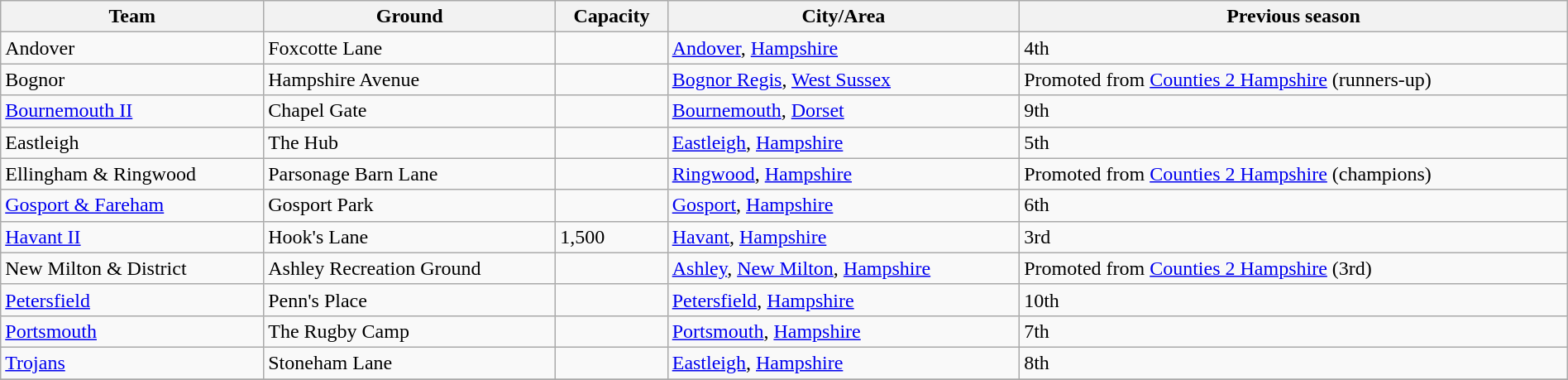<table class="wikitable sortable" width=100%>
<tr>
<th>Team</th>
<th>Ground</th>
<th>Capacity</th>
<th>City/Area</th>
<th>Previous season</th>
</tr>
<tr>
<td>Andover</td>
<td>Foxcotte Lane</td>
<td></td>
<td><a href='#'>Andover</a>, <a href='#'>Hampshire</a></td>
<td>4th</td>
</tr>
<tr>
<td>Bognor</td>
<td>Hampshire Avenue</td>
<td></td>
<td><a href='#'>Bognor Regis</a>, <a href='#'>West Sussex</a></td>
<td>Promoted from <a href='#'>Counties 2 Hampshire</a> (runners-up) </td>
</tr>
<tr>
<td><a href='#'>Bournemouth II</a></td>
<td>Chapel Gate </td>
<td></td>
<td><a href='#'>Bournemouth</a>, <a href='#'>Dorset</a></td>
<td>9th</td>
</tr>
<tr>
<td>Eastleigh</td>
<td>The Hub</td>
<td></td>
<td><a href='#'>Eastleigh</a>, <a href='#'>Hampshire</a></td>
<td>5th</td>
</tr>
<tr>
<td>Ellingham & Ringwood</td>
<td>Parsonage Barn Lane</td>
<td></td>
<td><a href='#'>Ringwood</a>, <a href='#'>Hampshire</a></td>
<td>Promoted from <a href='#'>Counties 2 Hampshire</a> (champions) </td>
</tr>
<tr>
<td><a href='#'>Gosport & Fareham</a></td>
<td>Gosport Park</td>
<td></td>
<td><a href='#'>Gosport</a>, <a href='#'>Hampshire</a></td>
<td>6th</td>
</tr>
<tr>
<td><a href='#'>Havant II</a></td>
<td>Hook's Lane</td>
<td>1,500</td>
<td><a href='#'>Havant</a>, <a href='#'>Hampshire</a></td>
<td>3rd</td>
</tr>
<tr>
<td>New Milton & District</td>
<td>Ashley Recreation Ground</td>
<td></td>
<td><a href='#'>Ashley</a>, <a href='#'>New Milton</a>, <a href='#'>Hampshire</a></td>
<td>Promoted from <a href='#'>Counties 2 Hampshire</a> (3rd) </td>
</tr>
<tr>
<td><a href='#'>Petersfield</a></td>
<td>Penn's Place</td>
<td></td>
<td><a href='#'>Petersfield</a>, <a href='#'>Hampshire</a></td>
<td>10th</td>
</tr>
<tr>
<td><a href='#'>Portsmouth</a></td>
<td>The Rugby Camp</td>
<td></td>
<td><a href='#'>Portsmouth</a>, <a href='#'>Hampshire</a></td>
<td>7th</td>
</tr>
<tr>
<td><a href='#'>Trojans</a></td>
<td>Stoneham Lane</td>
<td></td>
<td><a href='#'>Eastleigh</a>, <a href='#'>Hampshire</a></td>
<td>8th</td>
</tr>
<tr>
</tr>
</table>
